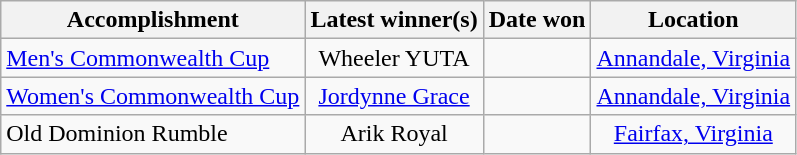<table class="wikitable" style="text-align: center">
<tr>
<th>Accomplishment</th>
<th>Latest winner(s)</th>
<th>Date won</th>
<th>Location</th>
</tr>
<tr>
<td align=left><a href='#'>Men's Commonwealth Cup</a></td>
<td>Wheeler YUTA</td>
<td></td>
<td><a href='#'>Annandale, Virginia</a></td>
</tr>
<tr>
<td align=left><a href='#'>Women's Commonwealth Cup</a></td>
<td><a href='#'>Jordynne Grace</a></td>
<td></td>
<td><a href='#'>Annandale, Virginia</a></td>
</tr>
<tr>
<td align=left>Old Dominion Rumble</td>
<td>Arik Royal</td>
<td></td>
<td><a href='#'>Fairfax, Virginia</a></td>
</tr>
</table>
